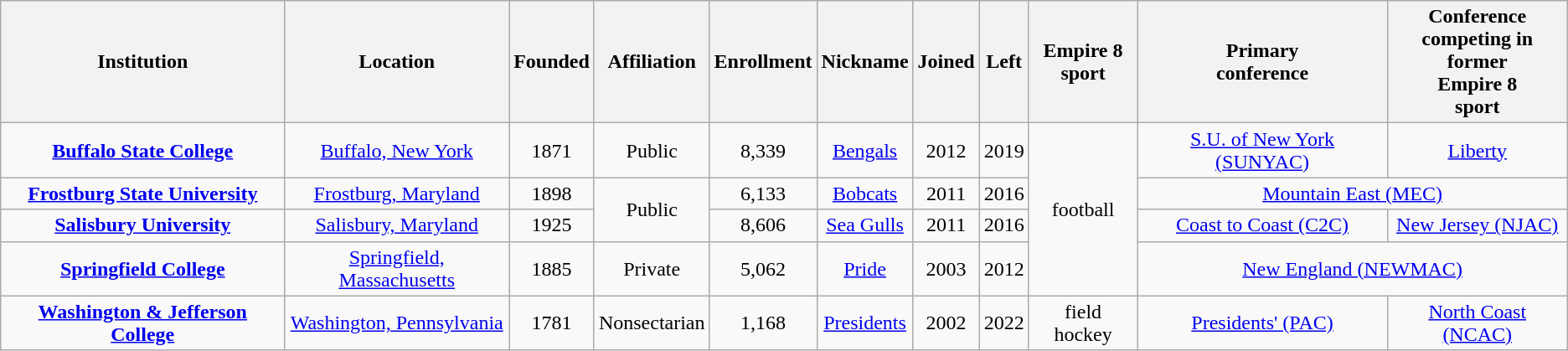<table class="wikitable sortable" style="text-align:center;">
<tr>
<th>Institution</th>
<th>Location</th>
<th>Founded</th>
<th>Affiliation</th>
<th>Enrollment</th>
<th>Nickname</th>
<th>Joined</th>
<th>Left</th>
<th>Empire 8<br>sport</th>
<th>Primary<br>conference</th>
<th>Conference<br>competing in<br>former<br>Empire 8<br>sport</th>
</tr>
<tr>
<td><strong><a href='#'>Buffalo State College</a></strong></td>
<td><a href='#'>Buffalo, New York</a></td>
<td>1871</td>
<td>Public</td>
<td>8,339</td>
<td><a href='#'>Bengals</a></td>
<td>2012</td>
<td>2019</td>
<td rowspan="4">football</td>
<td><a href='#'>S.U. of New York (SUNYAC)</a></td>
<td><a href='#'>Liberty</a></td>
</tr>
<tr>
<td><strong><a href='#'>Frostburg State University</a></strong></td>
<td><a href='#'>Frostburg, Maryland</a></td>
<td>1898</td>
<td rowspan="2">Public</td>
<td>6,133</td>
<td><a href='#'>Bobcats</a></td>
<td>2011</td>
<td>2016</td>
<td colspan="2"><a href='#'>Mountain East (MEC)</a></td>
</tr>
<tr>
<td><strong><a href='#'>Salisbury University</a></strong></td>
<td><a href='#'>Salisbury, Maryland</a></td>
<td>1925</td>
<td>8,606</td>
<td><a href='#'>Sea Gulls</a></td>
<td>2011</td>
<td>2016</td>
<td><a href='#'>Coast to Coast (C2C)</a></td>
<td><a href='#'>New Jersey (NJAC)</a></td>
</tr>
<tr>
<td><strong><a href='#'>Springfield College</a></strong></td>
<td><a href='#'>Springfield, Massachusetts</a></td>
<td>1885</td>
<td>Private</td>
<td>5,062</td>
<td><a href='#'>Pride</a></td>
<td>2003</td>
<td>2012</td>
<td colspan="2"><a href='#'>New England (NEWMAC)</a></td>
</tr>
<tr>
<td><strong><a href='#'>Washington & Jefferson College</a></strong></td>
<td><a href='#'>Washington, Pennsylvania</a></td>
<td>1781</td>
<td>Nonsectarian</td>
<td>1,168</td>
<td><a href='#'>Presidents</a></td>
<td>2002</td>
<td>2022</td>
<td>field hockey</td>
<td><a href='#'>Presidents' (PAC)</a></td>
<td><a href='#'>North Coast (NCAC)</a></td>
</tr>
</table>
